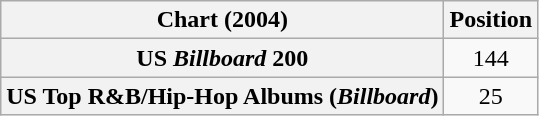<table class="wikitable sortable plainrowheaders">
<tr>
<th scope="col">Chart (2004)</th>
<th scope="col">Position</th>
</tr>
<tr>
<th scope="row">US <em>Billboard</em> 200</th>
<td style="text-align:center;">144</td>
</tr>
<tr>
<th scope="row">US Top R&B/Hip-Hop Albums (<em>Billboard</em>)</th>
<td style="text-align:center;">25</td>
</tr>
</table>
